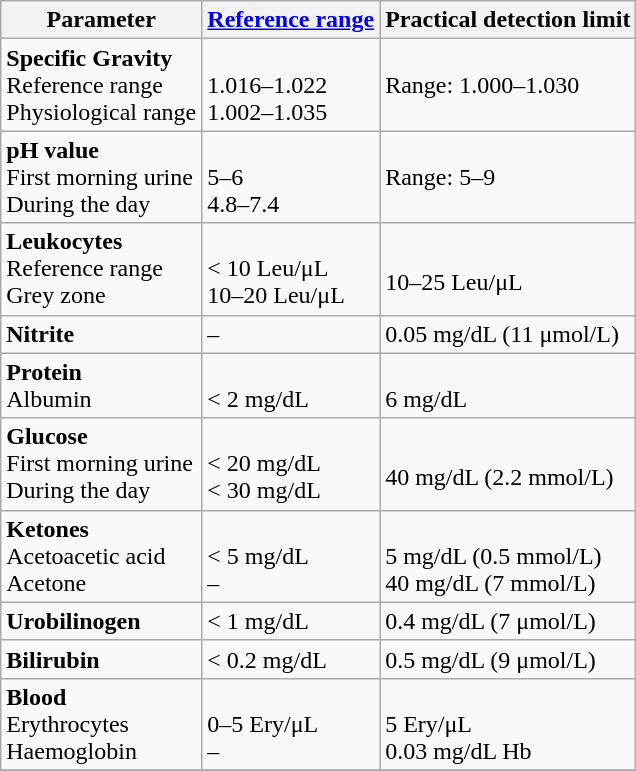<table class="wikitable" border="1">
<tr valign="top">
<th>Parameter</th>
<th><a href='#'>Reference range</a> <br><div></div></th>
<th>Practical detection limit</th>
</tr>
<tr>
<td><strong>Specific Gravity</strong><br>Reference range<br>Physiological range</td>
<td><br>1.016–1.022<br>1.002–1.035</td>
<td>Range: 1.000–1.030</td>
</tr>
<tr>
<td><strong>pH value</strong><br>First morning urine<br>During the day</td>
<td><br>5–6<br>4.8–7.4</td>
<td>Range: 5–9</td>
</tr>
<tr>
<td><strong>Leukocytes</strong><br>Reference range<br>Grey zone</td>
<td><br>< 10 Leu/μL<br>10–20 Leu/μL</td>
<td><br>10–25 Leu/μL</td>
</tr>
<tr>
<td><strong>Nitrite</strong></td>
<td>–</td>
<td>0.05 mg/dL (11 μmol/L)</td>
</tr>
<tr>
<td><strong>Protein</strong><br>Albumin</td>
<td><br>< 2 mg/dL</td>
<td><br>6 mg/dL</td>
</tr>
<tr>
<td><strong>Glucose</strong><br>First morning urine<br>During the day</td>
<td><br>< 20 mg/dL<br>< 30 mg/dL</td>
<td><br>40 mg/dL (2.2 mmol/L)</td>
</tr>
<tr>
<td><strong>Ketones</strong><br>Acetoacetic acid<br>Acetone</td>
<td><br>< 5 mg/dL<br>–</td>
<td><br>5 mg/dL (0.5 mmol/L)<br>40 mg/dL (7 mmol/L)</td>
</tr>
<tr>
<td><strong>Urobilinogen</strong></td>
<td>< 1 mg/dL</td>
<td>0.4 mg/dL (7 μmol/L)</td>
</tr>
<tr>
<td><strong>Bilirubin</strong></td>
<td>< 0.2 mg/dL</td>
<td>0.5 mg/dL (9 μmol/L)</td>
</tr>
<tr>
<td><strong>Blood</strong><br>Erythrocytes<br>Haemoglobin</td>
<td><br>0–5 Ery/μL<br>–</td>
<td><br>5 Ery/μL<br>0.03 mg/dL Hb</td>
</tr>
<tr>
</tr>
</table>
